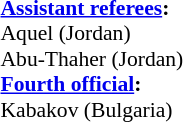<table width=50% style="font-size: 90%">
<tr>
<td><br><strong><a href='#'>Assistant referees</a>:</strong>
<br>Aquel (Jordan)
<br>Abu-Thaher (Jordan)
<br><strong><a href='#'>Fourth official</a>:</strong>
<br>Kabakov (Bulgaria)</td>
</tr>
</table>
